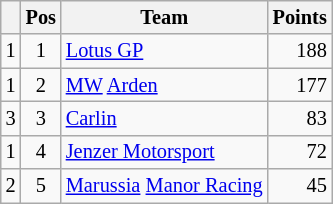<table class="wikitable" style="font-size: 85%;">
<tr>
<th></th>
<th>Pos</th>
<th>Team</th>
<th>Points</th>
</tr>
<tr>
<td align="left"> 1</td>
<td align="center">1</td>
<td> <a href='#'>Lotus GP</a></td>
<td align="right">188</td>
</tr>
<tr>
<td align="left"> 1</td>
<td align="center">2</td>
<td> <a href='#'>MW</a> <a href='#'>Arden</a></td>
<td align="right">177</td>
</tr>
<tr>
<td align="left"> 3</td>
<td align="center">3</td>
<td> <a href='#'>Carlin</a></td>
<td align="right">83</td>
</tr>
<tr>
<td align="left"> 1</td>
<td align="center">4</td>
<td> <a href='#'>Jenzer Motorsport</a></td>
<td align="right">72</td>
</tr>
<tr>
<td align="left"> 2</td>
<td align="center">5</td>
<td> <a href='#'>Marussia</a> <a href='#'>Manor Racing</a></td>
<td align="right">45</td>
</tr>
</table>
